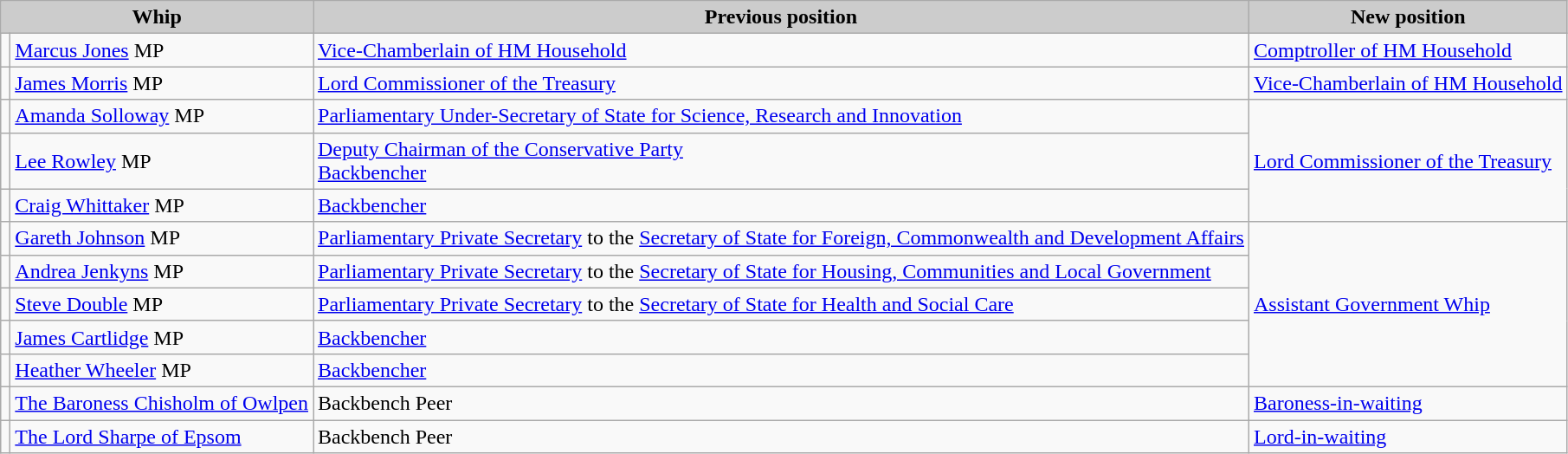<table class="wikitable">
<tr>
<th scope="col" style="background:#ccc;" colspan=2>Whip</th>
<th scope="col" style="background:#ccc;">Previous position</th>
<th scope="col" style="background:#ccc;">New position</th>
</tr>
<tr>
<td></td>
<td><a href='#'>Marcus Jones</a> MP</td>
<td><a href='#'>Vice-Chamberlain of HM Household</a></td>
<td><a href='#'>Comptroller of HM Household</a></td>
</tr>
<tr>
<td></td>
<td><a href='#'>James Morris</a> MP</td>
<td><a href='#'>Lord Commissioner of the Treasury</a></td>
<td><a href='#'>Vice-Chamberlain of HM Household</a></td>
</tr>
<tr>
<td></td>
<td><a href='#'>Amanda Solloway</a> MP</td>
<td><a href='#'>Parliamentary Under-Secretary of State for Science, Research and Innovation</a></td>
<td rowspan=3><a href='#'>Lord Commissioner of the Treasury</a></td>
</tr>
<tr>
<td></td>
<td><a href='#'>Lee Rowley</a> MP</td>
<td><a href='#'>Deputy Chairman of the Conservative Party</a><br><a href='#'>Backbencher</a></td>
</tr>
<tr>
<td></td>
<td><a href='#'>Craig Whittaker</a> MP</td>
<td><a href='#'>Backbencher</a></td>
</tr>
<tr>
<td></td>
<td><a href='#'>Gareth Johnson</a> MP</td>
<td><a href='#'>Parliamentary Private Secretary</a> to the <a href='#'>Secretary of State for Foreign, Commonwealth and Development Affairs</a></td>
<td rowspan=5><a href='#'>Assistant Government Whip</a></td>
</tr>
<tr>
<td></td>
<td><a href='#'>Andrea Jenkyns</a> MP</td>
<td><a href='#'>Parliamentary Private Secretary</a> to the <a href='#'>Secretary of State for Housing, Communities and Local Government</a></td>
</tr>
<tr>
<td></td>
<td><a href='#'>Steve Double</a> MP</td>
<td><a href='#'>Parliamentary Private Secretary</a> to the <a href='#'>Secretary of State for Health and Social Care</a></td>
</tr>
<tr>
<td></td>
<td><a href='#'>James Cartlidge</a> MP</td>
<td><a href='#'>Backbencher</a></td>
</tr>
<tr>
<td></td>
<td><a href='#'>Heather Wheeler</a> MP</td>
<td><a href='#'>Backbencher</a></td>
</tr>
<tr>
<td></td>
<td><a href='#'>The  Baroness Chisholm of Owlpen</a></td>
<td>Backbench Peer</td>
<td><a href='#'>Baroness-in-waiting</a></td>
</tr>
<tr>
<td></td>
<td><a href='#'>The  Lord Sharpe of Epsom</a></td>
<td>Backbench Peer</td>
<td><a href='#'>Lord-in-waiting</a></td>
</tr>
</table>
